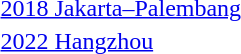<table>
<tr>
<td><a href='#'>2018 Jakarta–Palembang</a></td>
<td></td>
<td></td>
<td></td>
</tr>
<tr>
<td><a href='#'>2022 Hangzhou</a></td>
<td></td>
<td></td>
<td></td>
</tr>
</table>
